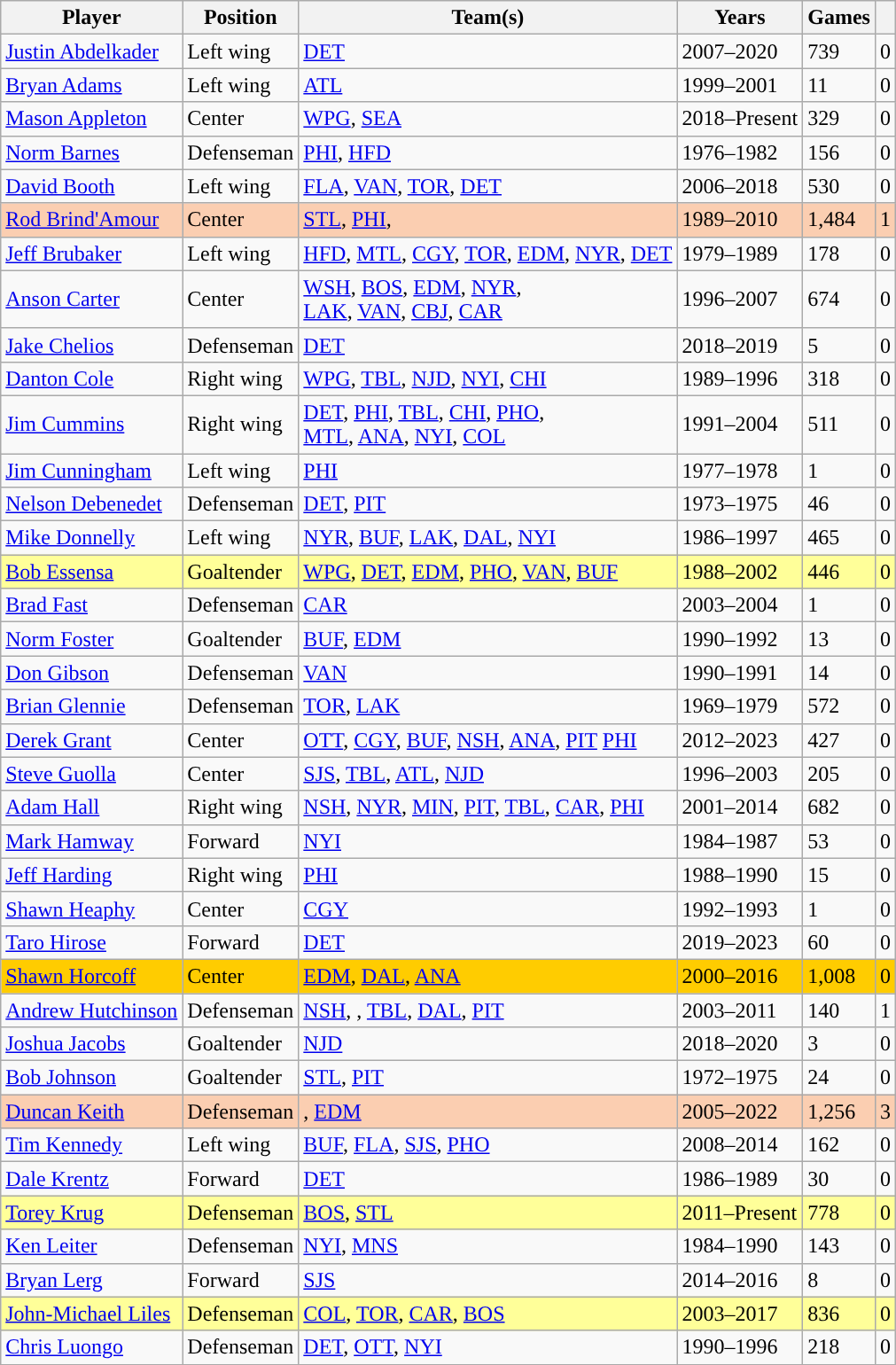<table class="wikitable sortable">
<tr>
<th>Player</th>
<th>Position</th>
<th>Team(s)</th>
<th>Years</th>
<th>Games</th>
<th><a href='#'></a></th>
</tr>
<tr>
<td><a href='#'>Justin Abdelkader</a></td>
<td>Left wing</td>
<td><a href='#'>DET</a></td>
<td>2007–2020</td>
<td>739</td>
<td>0</td>
</tr>
<tr>
<td><a href='#'>Bryan Adams</a></td>
<td>Left wing</td>
<td><a href='#'>ATL</a></td>
<td>1999–2001</td>
<td>11</td>
<td>0</td>
</tr>
<tr>
<td><a href='#'>Mason Appleton</a></td>
<td>Center</td>
<td><a href='#'>WPG</a>, <a href='#'>SEA</a></td>
<td>2018–Present</td>
<td>329</td>
<td>0</td>
</tr>
<tr>
<td><a href='#'>Norm Barnes</a></td>
<td>Defenseman</td>
<td><a href='#'>PHI</a>, <a href='#'>HFD</a></td>
<td>1976–1982</td>
<td>156</td>
<td>0</td>
</tr>
<tr>
<td><a href='#'>David Booth</a></td>
<td>Left wing</td>
<td><a href='#'>FLA</a>, <a href='#'>VAN</a>, <a href='#'>TOR</a>, <a href='#'>DET</a></td>
<td>2006–2018</td>
<td>530</td>
<td>0</td>
</tr>
<tr bgcolor=FBCEB1>
<td><a href='#'>Rod Brind'Amour</a></td>
<td>Center</td>
<td><a href='#'>STL</a>, <a href='#'>PHI</a>, <span><strong></strong></span></td>
<td>1989–2010</td>
<td>1,484</td>
<td>1</td>
</tr>
<tr>
<td><a href='#'>Jeff Brubaker</a></td>
<td>Left wing</td>
<td><a href='#'>HFD</a>, <a href='#'>MTL</a>, <a href='#'>CGY</a>, <a href='#'>TOR</a>, <a href='#'>EDM</a>, <a href='#'>NYR</a>, <a href='#'>DET</a></td>
<td>1979–1989</td>
<td>178</td>
<td>0</td>
</tr>
<tr>
<td><a href='#'>Anson Carter</a></td>
<td>Center</td>
<td><a href='#'>WSH</a>, <a href='#'>BOS</a>, <a href='#'>EDM</a>, <a href='#'>NYR</a>,<br><a href='#'>LAK</a>, <a href='#'>VAN</a>, <a href='#'>CBJ</a>, <a href='#'>CAR</a></td>
<td>1996–2007</td>
<td>674</td>
<td>0</td>
</tr>
<tr>
<td><a href='#'>Jake Chelios</a></td>
<td>Defenseman</td>
<td><a href='#'>DET</a></td>
<td>2018–2019</td>
<td>5</td>
<td>0</td>
</tr>
<tr>
<td><a href='#'>Danton Cole</a></td>
<td>Right wing</td>
<td><a href='#'>WPG</a>, <a href='#'>TBL</a>, <a href='#'>NJD</a>, <a href='#'>NYI</a>, <a href='#'>CHI</a></td>
<td>1989–1996</td>
<td>318</td>
<td>0</td>
</tr>
<tr>
<td><a href='#'>Jim Cummins</a></td>
<td>Right wing</td>
<td><a href='#'>DET</a>, <a href='#'>PHI</a>, <a href='#'>TBL</a>, <a href='#'>CHI</a>, <a href='#'>PHO</a>,<br><a href='#'>MTL</a>, <a href='#'>ANA</a>, <a href='#'>NYI</a>, <a href='#'>COL</a></td>
<td>1991–2004</td>
<td>511</td>
<td>0</td>
</tr>
<tr>
<td><a href='#'>Jim Cunningham</a></td>
<td>Left wing</td>
<td><a href='#'>PHI</a></td>
<td>1977–1978</td>
<td>1</td>
<td>0</td>
</tr>
<tr>
<td><a href='#'>Nelson Debenedet</a></td>
<td>Defenseman</td>
<td><a href='#'>DET</a>, <a href='#'>PIT</a></td>
<td>1973–1975</td>
<td>46</td>
<td>0</td>
</tr>
<tr>
<td><a href='#'>Mike Donnelly</a></td>
<td>Left wing</td>
<td><a href='#'>NYR</a>, <a href='#'>BUF</a>, <a href='#'>LAK</a>, <a href='#'>DAL</a>, <a href='#'>NYI</a></td>
<td>1986–1997</td>
<td>465</td>
<td>0</td>
</tr>
<tr bgcolor=FFFF99>
<td><a href='#'>Bob Essensa</a></td>
<td>Goaltender</td>
<td><a href='#'>WPG</a>, <a href='#'>DET</a>, <a href='#'>EDM</a>, <a href='#'>PHO</a>, <a href='#'>VAN</a>, <a href='#'>BUF</a></td>
<td>1988–2002</td>
<td>446</td>
<td>0</td>
</tr>
<tr>
<td><a href='#'>Brad Fast</a></td>
<td>Defenseman</td>
<td><a href='#'>CAR</a></td>
<td>2003–2004</td>
<td>1</td>
<td>0</td>
</tr>
<tr>
<td><a href='#'>Norm Foster</a></td>
<td>Goaltender</td>
<td><a href='#'>BUF</a>, <a href='#'>EDM</a></td>
<td>1990–1992</td>
<td>13</td>
<td>0</td>
</tr>
<tr>
<td><a href='#'>Don Gibson</a></td>
<td>Defenseman</td>
<td><a href='#'>VAN</a></td>
<td>1990–1991</td>
<td>14</td>
<td>0</td>
</tr>
<tr>
<td><a href='#'>Brian Glennie</a></td>
<td>Defenseman</td>
<td><a href='#'>TOR</a>, <a href='#'>LAK</a></td>
<td>1969–1979</td>
<td>572</td>
<td>0</td>
</tr>
<tr>
<td><a href='#'>Derek Grant</a></td>
<td>Center</td>
<td><a href='#'>OTT</a>, <a href='#'>CGY</a>, <a href='#'>BUF</a>, <a href='#'>NSH</a>, <a href='#'>ANA</a>, <a href='#'>PIT</a> <a href='#'>PHI</a></td>
<td>2012–2023</td>
<td>427</td>
<td>0</td>
</tr>
<tr>
<td><a href='#'>Steve Guolla</a></td>
<td>Center</td>
<td><a href='#'>SJS</a>, <a href='#'>TBL</a>, <a href='#'>ATL</a>, <a href='#'>NJD</a></td>
<td>1996–2003</td>
<td>205</td>
<td>0</td>
</tr>
<tr>
<td><a href='#'>Adam Hall</a></td>
<td>Right wing</td>
<td><a href='#'>NSH</a>, <a href='#'>NYR</a>, <a href='#'>MIN</a>, <a href='#'>PIT</a>, <a href='#'>TBL</a>, <a href='#'>CAR</a>, <a href='#'>PHI</a></td>
<td>2001–2014</td>
<td>682</td>
<td>0</td>
</tr>
<tr>
<td><a href='#'>Mark Hamway</a></td>
<td>Forward</td>
<td><a href='#'>NYI</a></td>
<td>1984–1987</td>
<td>53</td>
<td>0</td>
</tr>
<tr>
<td><a href='#'>Jeff Harding</a></td>
<td>Right wing</td>
<td><a href='#'>PHI</a></td>
<td>1988–1990</td>
<td>15</td>
<td>0</td>
</tr>
<tr>
<td><a href='#'>Shawn Heaphy</a></td>
<td>Center</td>
<td><a href='#'>CGY</a></td>
<td>1992–1993</td>
<td>1</td>
<td>0</td>
</tr>
<tr>
<td><a href='#'>Taro Hirose</a></td>
<td>Forward</td>
<td><a href='#'>DET</a></td>
<td>2019–2023</td>
<td>60</td>
<td>0</td>
</tr>
<tr bgcolor=FFCC00>
<td><a href='#'>Shawn Horcoff</a></td>
<td>Center</td>
<td><a href='#'>EDM</a>, <a href='#'>DAL</a>, <a href='#'>ANA</a></td>
<td>2000–2016</td>
<td>1,008</td>
<td>0</td>
</tr>
<tr>
<td><a href='#'>Andrew Hutchinson</a></td>
<td>Defenseman</td>
<td><a href='#'>NSH</a>, <span><strong></strong></span>, <a href='#'>TBL</a>, <a href='#'>DAL</a>, <a href='#'>PIT</a></td>
<td>2003–2011</td>
<td>140</td>
<td>1</td>
</tr>
<tr>
<td><a href='#'>Joshua Jacobs</a></td>
<td>Goaltender</td>
<td><a href='#'>NJD</a></td>
<td>2018–2020</td>
<td>3</td>
<td>0</td>
</tr>
<tr>
<td><a href='#'>Bob Johnson</a></td>
<td>Goaltender</td>
<td><a href='#'>STL</a>, <a href='#'>PIT</a></td>
<td>1972–1975</td>
<td>24</td>
<td>0</td>
</tr>
<tr bgcolor=FBCEB1>
<td><a href='#'>Duncan Keith</a></td>
<td>Defenseman</td>
<td><span><strong></strong></span>, <a href='#'>EDM</a></td>
<td>2005–2022</td>
<td>1,256</td>
<td>3</td>
</tr>
<tr>
<td><a href='#'>Tim Kennedy</a></td>
<td>Left wing</td>
<td><a href='#'>BUF</a>, <a href='#'>FLA</a>, <a href='#'>SJS</a>, <a href='#'>PHO</a></td>
<td>2008–2014</td>
<td>162</td>
<td>0</td>
</tr>
<tr>
<td><a href='#'>Dale Krentz</a></td>
<td>Forward</td>
<td><a href='#'>DET</a></td>
<td>1986–1989</td>
<td>30</td>
<td>0</td>
</tr>
<tr bgcolor=FFFF99>
<td><a href='#'>Torey Krug</a></td>
<td>Defenseman</td>
<td><a href='#'>BOS</a>, <a href='#'>STL</a></td>
<td>2011–Present</td>
<td>778</td>
<td>0</td>
</tr>
<tr>
<td><a href='#'>Ken Leiter</a></td>
<td>Defenseman</td>
<td><a href='#'>NYI</a>, <a href='#'>MNS</a></td>
<td>1984–1990</td>
<td>143</td>
<td>0</td>
</tr>
<tr>
<td><a href='#'>Bryan Lerg</a></td>
<td>Forward</td>
<td><a href='#'>SJS</a></td>
<td>2014–2016</td>
<td>8</td>
<td>0</td>
</tr>
<tr bgcolor=FFFF99>
<td><a href='#'>John-Michael Liles</a></td>
<td>Defenseman</td>
<td><a href='#'>COL</a>, <a href='#'>TOR</a>, <a href='#'>CAR</a>, <a href='#'>BOS</a></td>
<td>2003–2017</td>
<td>836</td>
<td>0</td>
</tr>
<tr>
<td><a href='#'>Chris Luongo</a></td>
<td>Defenseman</td>
<td><a href='#'>DET</a>, <a href='#'>OTT</a>, <a href='#'>NYI</a></td>
<td>1990–1996</td>
<td>218</td>
<td>0</td>
</tr>
<tr>
</tr>
</table>
